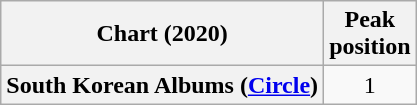<table class="wikitable plainrowheaders" style="text-align:center">
<tr>
<th scope="col">Chart (2020)</th>
<th scope="col">Peak<br>position</th>
</tr>
<tr>
<th scope="row">South Korean Albums (<a href='#'>Circle</a>)</th>
<td>1</td>
</tr>
</table>
